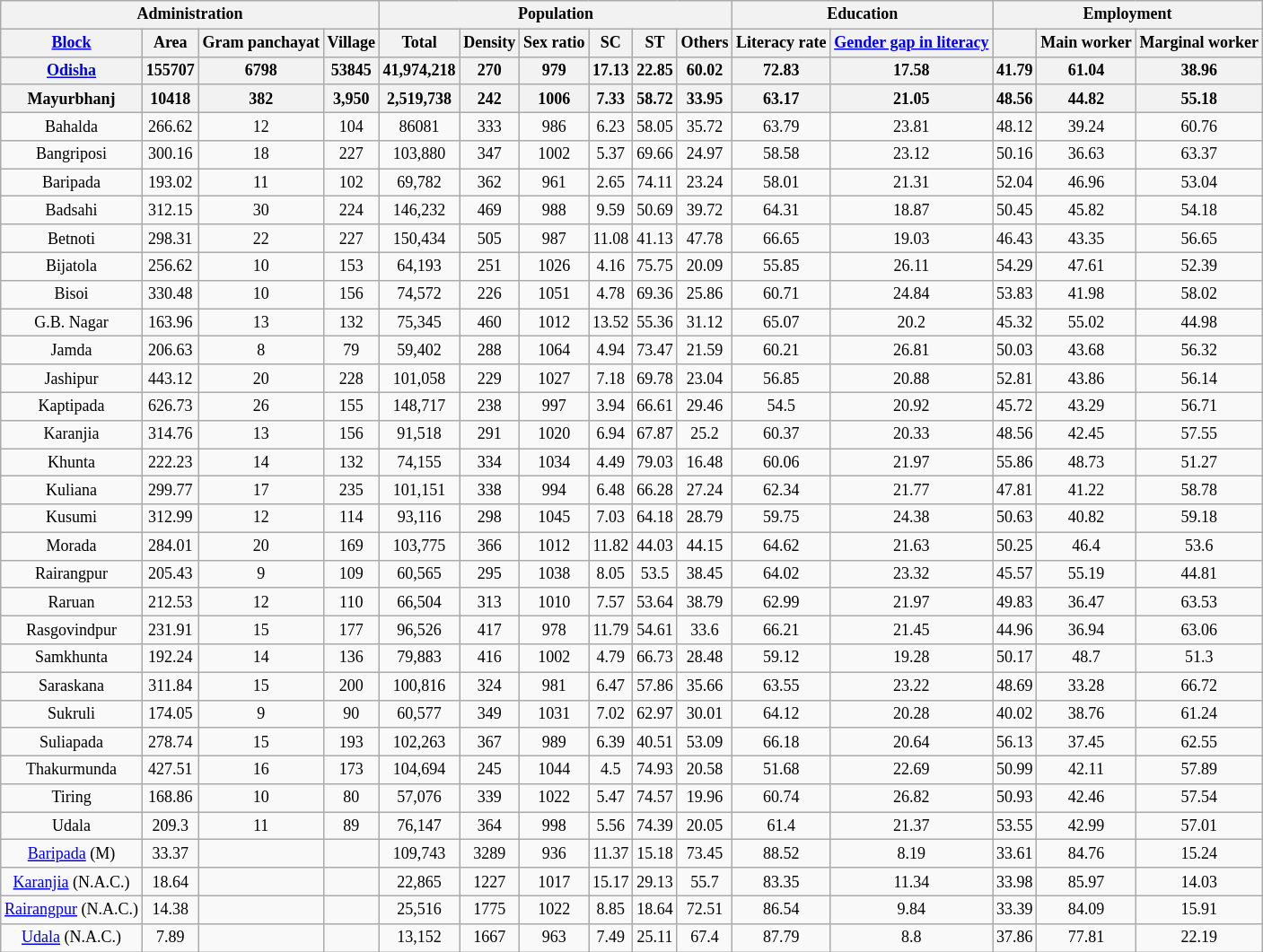<table class="wikitable sortable static-row-numbers static-row-header-hash" style="text-align:center;font-size: 9pt">
<tr>
<th colspan="4">Administration</th>
<th colspan="6">Population</th>
<th colspan="2">Education</th>
<th colspan="3">Employment</th>
</tr>
<tr>
<th><a href='#'>Block</a></th>
<th>Area </th>
<th>Gram panchayat</th>
<th>Village</th>
<th>Total </th>
<th>Density</th>
<th>Sex ratio </th>
<th>SC</th>
<th>ST</th>
<th>Others</th>
<th>Literacy rate</th>
<th><a href='#'>Gender gap in literacy</a></th>
<th></th>
<th>Main worker</th>
<th>Marginal worker</th>
</tr>
<tr class="sorttop">
<th><a href='#'>Odisha</a></th>
<th>155707</th>
<th>6798</th>
<th>53845</th>
<th>41,974,218</th>
<th>270</th>
<th>979</th>
<th>17.13</th>
<th>22.85</th>
<th>60.02</th>
<th>72.83</th>
<th>17.58</th>
<th>41.79</th>
<th>61.04</th>
<th>38.96</th>
</tr>
<tr class="sorttop">
<th>Mayurbhanj</th>
<th>10418</th>
<th>382</th>
<th>3,950</th>
<th>2,519,738</th>
<th>242</th>
<th>1006</th>
<th>7.33</th>
<th>58.72</th>
<th>33.95</th>
<th>63.17</th>
<th>21.05</th>
<th>48.56</th>
<th>44.82</th>
<th>55.18</th>
</tr>
<tr>
<td>Bahalda</td>
<td>266.62</td>
<td>12</td>
<td>104</td>
<td>86081</td>
<td>333</td>
<td>986</td>
<td>6.23</td>
<td>58.05</td>
<td>35.72</td>
<td>63.79</td>
<td>23.81</td>
<td>48.12</td>
<td>39.24</td>
<td>60.76</td>
</tr>
<tr>
<td>Bangriposi</td>
<td>300.16</td>
<td>18</td>
<td>227</td>
<td>103,880</td>
<td>347</td>
<td>1002</td>
<td>5.37</td>
<td>69.66</td>
<td>24.97</td>
<td>58.58</td>
<td>23.12</td>
<td>50.16</td>
<td>36.63</td>
<td>63.37</td>
</tr>
<tr>
<td>Baripada</td>
<td>193.02</td>
<td>11</td>
<td>102</td>
<td>69,782</td>
<td>362</td>
<td>961</td>
<td>2.65</td>
<td>74.11</td>
<td>23.24</td>
<td>58.01</td>
<td>21.31</td>
<td>52.04</td>
<td>46.96</td>
<td>53.04</td>
</tr>
<tr>
<td>Badsahi</td>
<td>312.15</td>
<td>30</td>
<td>224</td>
<td>146,232</td>
<td>469</td>
<td>988</td>
<td>9.59</td>
<td>50.69</td>
<td>39.72</td>
<td>64.31</td>
<td>18.87</td>
<td>50.45</td>
<td>45.82</td>
<td>54.18</td>
</tr>
<tr>
<td>Betnoti</td>
<td>298.31</td>
<td>22</td>
<td>227</td>
<td>150,434</td>
<td>505</td>
<td>987</td>
<td>11.08</td>
<td>41.13</td>
<td>47.78</td>
<td>66.65</td>
<td>19.03</td>
<td>46.43</td>
<td>43.35</td>
<td>56.65</td>
</tr>
<tr>
<td>Bijatola</td>
<td>256.62</td>
<td>10</td>
<td>153</td>
<td>64,193</td>
<td>251</td>
<td>1026</td>
<td>4.16</td>
<td>75.75</td>
<td>20.09</td>
<td>55.85</td>
<td>26.11</td>
<td>54.29</td>
<td>47.61</td>
<td>52.39</td>
</tr>
<tr>
<td>Bisoi</td>
<td>330.48</td>
<td>10</td>
<td>156</td>
<td>74,572</td>
<td>226</td>
<td>1051</td>
<td>4.78</td>
<td>69.36</td>
<td>25.86</td>
<td>60.71</td>
<td>24.84</td>
<td>53.83</td>
<td>41.98</td>
<td>58.02</td>
</tr>
<tr>
<td>G.B. Nagar</td>
<td>163.96</td>
<td>13</td>
<td>132</td>
<td>75,345</td>
<td>460</td>
<td>1012</td>
<td>13.52</td>
<td>55.36</td>
<td>31.12</td>
<td>65.07</td>
<td>20.2</td>
<td>45.32</td>
<td>55.02</td>
<td>44.98</td>
</tr>
<tr>
<td>Jamda</td>
<td>206.63</td>
<td>8</td>
<td>79</td>
<td>59,402</td>
<td>288</td>
<td>1064</td>
<td>4.94</td>
<td>73.47</td>
<td>21.59</td>
<td>60.21</td>
<td>26.81</td>
<td>50.03</td>
<td>43.68</td>
<td>56.32</td>
</tr>
<tr>
<td>Jashipur</td>
<td>443.12</td>
<td>20</td>
<td>228</td>
<td>101,058</td>
<td>229</td>
<td>1027</td>
<td>7.18</td>
<td>69.78</td>
<td>23.04</td>
<td>56.85</td>
<td>20.88</td>
<td>52.81</td>
<td>43.86</td>
<td>56.14</td>
</tr>
<tr>
<td>Kaptipada</td>
<td>626.73</td>
<td>26</td>
<td>155</td>
<td>148,717</td>
<td>238</td>
<td>997</td>
<td>3.94</td>
<td>66.61</td>
<td>29.46</td>
<td>54.5</td>
<td>20.92</td>
<td>45.72</td>
<td>43.29</td>
<td>56.71</td>
</tr>
<tr>
<td>Karanjia</td>
<td>314.76</td>
<td>13</td>
<td>156</td>
<td>91,518</td>
<td>291</td>
<td>1020</td>
<td>6.94</td>
<td>67.87</td>
<td>25.2</td>
<td>60.37</td>
<td>20.33</td>
<td>48.56</td>
<td>42.45</td>
<td>57.55</td>
</tr>
<tr>
<td>Khunta</td>
<td>222.23</td>
<td>14</td>
<td>132</td>
<td>74,155</td>
<td>334</td>
<td>1034</td>
<td>4.49</td>
<td>79.03</td>
<td>16.48</td>
<td>60.06</td>
<td>21.97</td>
<td>55.86</td>
<td>48.73</td>
<td>51.27</td>
</tr>
<tr>
<td>Kuliana</td>
<td>299.77</td>
<td>17</td>
<td>235</td>
<td>101,151</td>
<td>338</td>
<td>994</td>
<td>6.48</td>
<td>66.28</td>
<td>27.24</td>
<td>62.34</td>
<td>21.77</td>
<td>47.81</td>
<td>41.22</td>
<td>58.78</td>
</tr>
<tr>
<td>Kusumi</td>
<td>312.99</td>
<td>12</td>
<td>114</td>
<td>93,116</td>
<td>298</td>
<td>1045</td>
<td>7.03</td>
<td>64.18</td>
<td>28.79</td>
<td>59.75</td>
<td>24.38</td>
<td>50.63</td>
<td>40.82</td>
<td>59.18</td>
</tr>
<tr>
<td>Morada</td>
<td>284.01</td>
<td>20</td>
<td>169</td>
<td>103,775</td>
<td>366</td>
<td>1012</td>
<td>11.82</td>
<td>44.03</td>
<td>44.15</td>
<td>64.62</td>
<td>21.63</td>
<td>50.25</td>
<td>46.4</td>
<td>53.6</td>
</tr>
<tr>
<td>Rairangpur</td>
<td>205.43</td>
<td>9</td>
<td>109</td>
<td>60,565</td>
<td>295</td>
<td>1038</td>
<td>8.05</td>
<td>53.5</td>
<td>38.45</td>
<td>64.02</td>
<td>23.32</td>
<td>45.57</td>
<td>55.19</td>
<td>44.81</td>
</tr>
<tr>
<td>Raruan</td>
<td>212.53</td>
<td>12</td>
<td>110</td>
<td>66,504</td>
<td>313</td>
<td>1010</td>
<td>7.57</td>
<td>53.64</td>
<td>38.79</td>
<td>62.99</td>
<td>21.97</td>
<td>49.83</td>
<td>36.47</td>
<td>63.53</td>
</tr>
<tr>
<td>Rasgovindpur</td>
<td>231.91</td>
<td>15</td>
<td>177</td>
<td>96,526</td>
<td>417</td>
<td>978</td>
<td>11.79</td>
<td>54.61</td>
<td>33.6</td>
<td>66.21</td>
<td>21.45</td>
<td>44.96</td>
<td>36.94</td>
<td>63.06</td>
</tr>
<tr>
<td>Samkhunta</td>
<td>192.24</td>
<td>14</td>
<td>136</td>
<td>79,883</td>
<td>416</td>
<td>1002</td>
<td>4.79</td>
<td>66.73</td>
<td>28.48</td>
<td>59.12</td>
<td>19.28</td>
<td>50.17</td>
<td>48.7</td>
<td>51.3</td>
</tr>
<tr>
<td>Saraskana</td>
<td>311.84</td>
<td>15</td>
<td>200</td>
<td>100,816</td>
<td>324</td>
<td>981</td>
<td>6.47</td>
<td>57.86</td>
<td>35.66</td>
<td>63.55</td>
<td>23.22</td>
<td>48.69</td>
<td>33.28</td>
<td>66.72</td>
</tr>
<tr>
<td>Sukruli</td>
<td>174.05</td>
<td>9</td>
<td>90</td>
<td>60,577</td>
<td>349</td>
<td>1031</td>
<td>7.02</td>
<td>62.97</td>
<td>30.01</td>
<td>64.12</td>
<td>20.28</td>
<td>40.02</td>
<td>38.76</td>
<td>61.24</td>
</tr>
<tr>
<td>Suliapada</td>
<td>278.74</td>
<td>15</td>
<td>193</td>
<td>102,263</td>
<td>367</td>
<td>989</td>
<td>6.39</td>
<td>40.51</td>
<td>53.09</td>
<td>66.18</td>
<td>20.64</td>
<td>56.13</td>
<td>37.45</td>
<td>62.55</td>
</tr>
<tr>
<td>Thakurmunda</td>
<td>427.51</td>
<td>16</td>
<td>173</td>
<td>104,694</td>
<td>245</td>
<td>1044</td>
<td>4.5</td>
<td>74.93</td>
<td>20.58</td>
<td>51.68</td>
<td>22.69</td>
<td>50.99</td>
<td>42.11</td>
<td>57.89</td>
</tr>
<tr>
<td>Tiring</td>
<td>168.86</td>
<td>10</td>
<td>80</td>
<td>57,076</td>
<td>339</td>
<td>1022</td>
<td>5.47</td>
<td>74.57</td>
<td>19.96</td>
<td>60.74</td>
<td>26.82</td>
<td>50.93</td>
<td>42.46</td>
<td>57.54</td>
</tr>
<tr>
<td>Udala</td>
<td>209.3</td>
<td>11</td>
<td>89</td>
<td>76,147</td>
<td>364</td>
<td>998</td>
<td>5.56</td>
<td>74.39</td>
<td>20.05</td>
<td>61.4</td>
<td>21.37</td>
<td>53.55</td>
<td>42.99</td>
<td>57.01</td>
</tr>
<tr>
<td><a href='#'>Baripada</a> (M)</td>
<td>33.37</td>
<td></td>
<td></td>
<td>109,743</td>
<td>3289</td>
<td>936</td>
<td>11.37</td>
<td>15.18</td>
<td>73.45</td>
<td>88.52</td>
<td>8.19</td>
<td>33.61</td>
<td>84.76</td>
<td>15.24</td>
</tr>
<tr>
<td><a href='#'>Karanjia</a> (N.A.C.)</td>
<td>18.64</td>
<td></td>
<td></td>
<td>22,865</td>
<td>1227</td>
<td>1017</td>
<td>15.17</td>
<td>29.13</td>
<td>55.7</td>
<td>83.35</td>
<td>11.34</td>
<td>33.98</td>
<td>85.97</td>
<td>14.03</td>
</tr>
<tr>
<td><a href='#'>Rairangpur</a> (N.A.C.)</td>
<td>14.38</td>
<td></td>
<td></td>
<td>25,516</td>
<td>1775</td>
<td>1022</td>
<td>8.85</td>
<td>18.64</td>
<td>72.51</td>
<td>86.54</td>
<td>9.84</td>
<td>33.39</td>
<td>84.09</td>
<td>15.91</td>
</tr>
<tr>
<td><a href='#'>Udala</a> (N.A.C.)</td>
<td>7.89</td>
<td></td>
<td></td>
<td>13,152</td>
<td>1667</td>
<td>963</td>
<td>7.49</td>
<td>25.11</td>
<td>67.4</td>
<td>87.79</td>
<td>8.8</td>
<td>37.86</td>
<td>77.81</td>
<td>22.19</td>
</tr>
</table>
